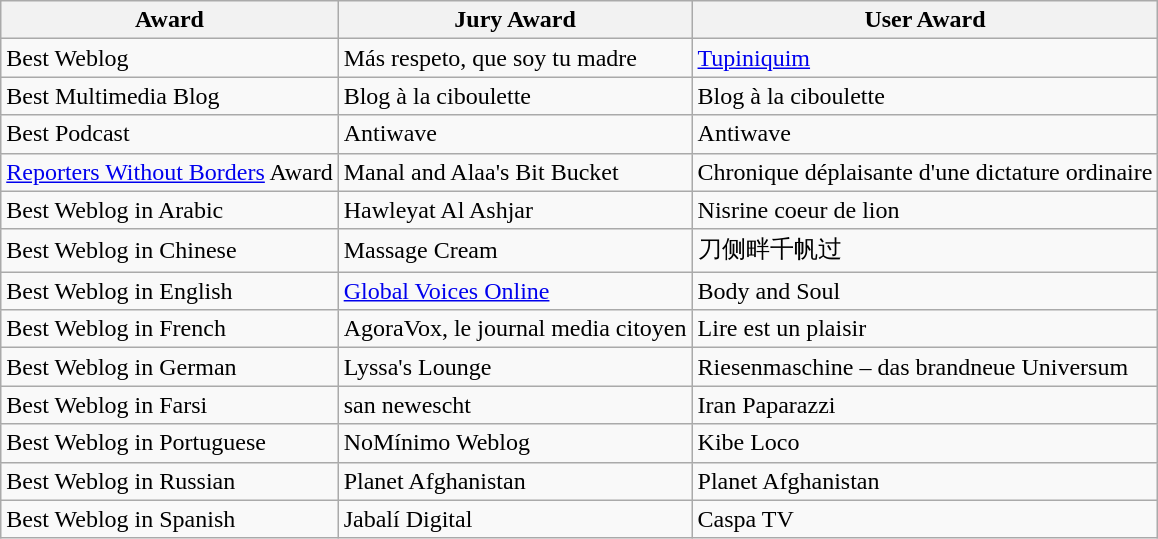<table class="wikitable">
<tr>
<th>Award</th>
<th>Jury Award</th>
<th>User Award</th>
</tr>
<tr>
<td>Best Weblog</td>
<td>Más respeto, que soy tu madre</td>
<td><a href='#'>Tupiniquim</a></td>
</tr>
<tr>
<td>Best Multimedia Blog</td>
<td>Blog à la ciboulette</td>
<td>Blog à la ciboulette</td>
</tr>
<tr>
<td>Best Podcast</td>
<td>Antiwave</td>
<td>Antiwave</td>
</tr>
<tr>
<td><a href='#'>Reporters Without Borders</a> Award</td>
<td>Manal and Alaa's Bit Bucket</td>
<td>Chronique déplaisante d'une dictature ordinaire</td>
</tr>
<tr>
<td>Best Weblog in Arabic</td>
<td>Hawleyat Al Ashjar</td>
<td>Nisrine coeur de lion</td>
</tr>
<tr>
<td>Best Weblog in Chinese</td>
<td>Massage Cream</td>
<td>刀侧畔千帆过</td>
</tr>
<tr>
<td>Best Weblog in English</td>
<td><a href='#'>Global Voices Online</a></td>
<td Body and Soul (weblog)>Body and Soul</td>
</tr>
<tr>
<td>Best Weblog in French</td>
<td>AgoraVox, le journal media citoyen</td>
<td>Lire est un plaisir</td>
</tr>
<tr>
<td>Best Weblog in German</td>
<td>Lyssa's Lounge</td>
<td>Riesenmaschine – das brandneue Universum</td>
</tr>
<tr>
<td>Best Weblog in Farsi</td>
<td>san newescht</td>
<td>Iran Paparazzi</td>
</tr>
<tr>
<td>Best Weblog in Portuguese</td>
<td>NoMínimo Weblog</td>
<td>Kibe Loco</td>
</tr>
<tr>
<td>Best Weblog in Russian</td>
<td>Planet Afghanistan</td>
<td>Planet Afghanistan</td>
</tr>
<tr>
<td>Best Weblog in Spanish</td>
<td>Jabalí Digital</td>
<td>Caspa TV</td>
</tr>
</table>
